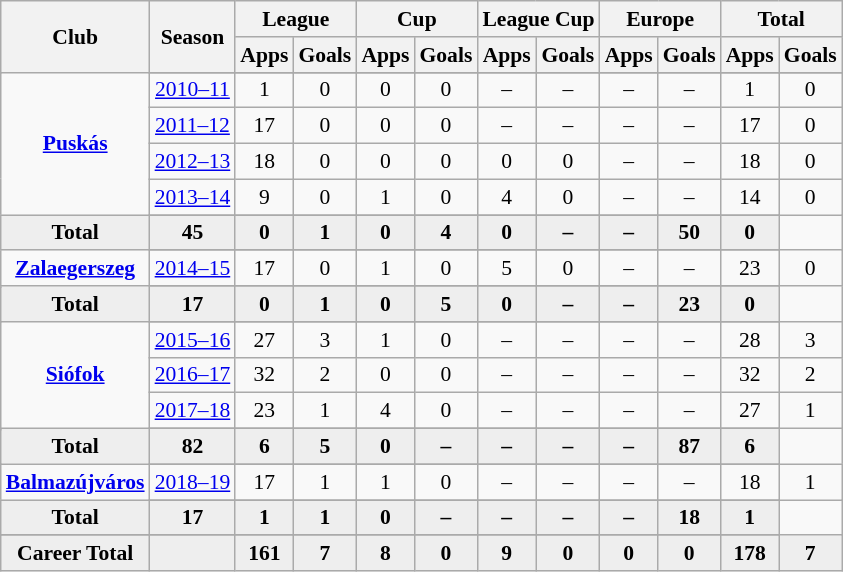<table class="wikitable" style="font-size:90%; text-align: center;">
<tr>
<th rowspan="2">Club</th>
<th rowspan="2">Season</th>
<th colspan="2">League</th>
<th colspan="2">Cup</th>
<th colspan="2">League Cup</th>
<th colspan="2">Europe</th>
<th colspan="2">Total</th>
</tr>
<tr>
<th>Apps</th>
<th>Goals</th>
<th>Apps</th>
<th>Goals</th>
<th>Apps</th>
<th>Goals</th>
<th>Apps</th>
<th>Goals</th>
<th>Apps</th>
<th>Goals</th>
</tr>
<tr ||-||-||-|->
<td rowspan="6" valign="center"><strong><a href='#'>Puskás</a></strong></td>
</tr>
<tr>
<td><a href='#'>2010–11</a></td>
<td>1</td>
<td>0</td>
<td>0</td>
<td>0</td>
<td>–</td>
<td>–</td>
<td>–</td>
<td>–</td>
<td>1</td>
<td>0</td>
</tr>
<tr>
<td><a href='#'>2011–12</a></td>
<td>17</td>
<td>0</td>
<td>0</td>
<td>0</td>
<td>–</td>
<td>–</td>
<td>–</td>
<td>–</td>
<td>17</td>
<td>0</td>
</tr>
<tr>
<td><a href='#'>2012–13</a></td>
<td>18</td>
<td>0</td>
<td>0</td>
<td>0</td>
<td>0</td>
<td>0</td>
<td>–</td>
<td>–</td>
<td>18</td>
<td>0</td>
</tr>
<tr>
<td><a href='#'>2013–14</a></td>
<td>9</td>
<td>0</td>
<td>1</td>
<td>0</td>
<td>4</td>
<td>0</td>
<td>–</td>
<td>–</td>
<td>14</td>
<td>0</td>
</tr>
<tr>
</tr>
<tr style="font-weight:bold; background-color:#eeeeee;">
<td>Total</td>
<td>45</td>
<td>0</td>
<td>1</td>
<td>0</td>
<td>4</td>
<td>0</td>
<td>–</td>
<td>–</td>
<td>50</td>
<td>0</td>
</tr>
<tr>
<td rowspan="3" valign="center"><strong><a href='#'>Zalaegerszeg</a></strong></td>
</tr>
<tr>
<td><a href='#'>2014–15</a></td>
<td>17</td>
<td>0</td>
<td>1</td>
<td>0</td>
<td>5</td>
<td>0</td>
<td>–</td>
<td>–</td>
<td>23</td>
<td>0</td>
</tr>
<tr>
</tr>
<tr style="font-weight:bold; background-color:#eeeeee;">
<td>Total</td>
<td>17</td>
<td>0</td>
<td>1</td>
<td>0</td>
<td>5</td>
<td>0</td>
<td>–</td>
<td>–</td>
<td>23</td>
<td>0</td>
</tr>
<tr>
<td rowspan="5" valign="center"><strong><a href='#'>Siófok</a></strong></td>
</tr>
<tr>
<td><a href='#'>2015–16</a></td>
<td>27</td>
<td>3</td>
<td>1</td>
<td>0</td>
<td>–</td>
<td>–</td>
<td>–</td>
<td>–</td>
<td>28</td>
<td>3</td>
</tr>
<tr>
<td><a href='#'>2016–17</a></td>
<td>32</td>
<td>2</td>
<td>0</td>
<td>0</td>
<td>–</td>
<td>–</td>
<td>–</td>
<td>–</td>
<td>32</td>
<td>2</td>
</tr>
<tr>
<td><a href='#'>2017–18</a></td>
<td>23</td>
<td>1</td>
<td>4</td>
<td>0</td>
<td>–</td>
<td>–</td>
<td>–</td>
<td>–</td>
<td>27</td>
<td>1</td>
</tr>
<tr>
</tr>
<tr style="font-weight:bold; background-color:#eeeeee;">
<td>Total</td>
<td>82</td>
<td>6</td>
<td>5</td>
<td>0</td>
<td>–</td>
<td>–</td>
<td>–</td>
<td>–</td>
<td>87</td>
<td>6</td>
</tr>
<tr>
<td rowspan="3" valign="center"><strong><a href='#'>Balmazújváros</a></strong></td>
</tr>
<tr>
<td><a href='#'>2018–19</a></td>
<td>17</td>
<td>1</td>
<td>1</td>
<td>0</td>
<td>–</td>
<td>–</td>
<td>–</td>
<td>–</td>
<td>18</td>
<td>1</td>
</tr>
<tr>
</tr>
<tr style="font-weight:bold; background-color:#eeeeee;">
<td>Total</td>
<td>17</td>
<td>1</td>
<td>1</td>
<td>0</td>
<td>–</td>
<td>–</td>
<td>–</td>
<td>–</td>
<td>18</td>
<td>1</td>
</tr>
<tr>
</tr>
<tr style="font-weight:bold; background-color:#eeeeee;">
<td rowspan="2" valign="top"><strong>Career Total</strong></td>
<td></td>
<td><strong>161</strong></td>
<td><strong>7</strong></td>
<td><strong>8</strong></td>
<td><strong>0</strong></td>
<td><strong>9</strong></td>
<td><strong>0</strong></td>
<td><strong>0</strong></td>
<td><strong>0</strong></td>
<td><strong>178</strong></td>
<td><strong>7</strong></td>
</tr>
</table>
